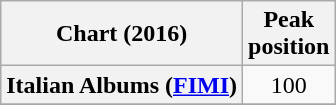<table class="wikitable sortable plainrowheaders" style="text-align:center">
<tr>
<th scope="col">Chart (2016)</th>
<th scope="col">Peak<br> position</th>
</tr>
<tr>
<th scope="row">Italian Albums (<a href='#'>FIMI</a>)</th>
<td>100</td>
</tr>
<tr>
</tr>
</table>
